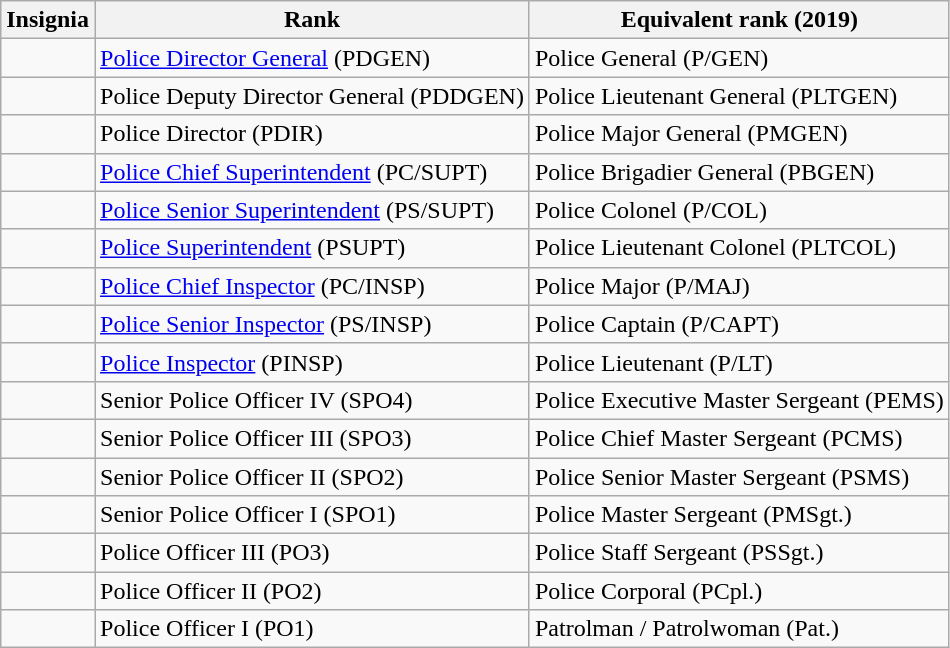<table class="wikitable" style="display: inline-table;">
<tr>
<th width=30px>Insignia</th>
<th>Rank</th>
<th>Equivalent rank (2019)</th>
</tr>
<tr>
<td></td>
<td><a href='#'>Police Director General</a> (PDGEN)</td>
<td>Police General (P/GEN)</td>
</tr>
<tr>
<td></td>
<td>Police Deputy Director General (PDDGEN)</td>
<td>Police Lieutenant General (PLTGEN)</td>
</tr>
<tr>
<td></td>
<td>Police Director (PDIR)</td>
<td>Police Major General (PMGEN)</td>
</tr>
<tr>
<td></td>
<td><a href='#'>Police Chief Superintendent</a> (PC/SUPT)</td>
<td>Police Brigadier General (PBGEN)</td>
</tr>
<tr>
<td></td>
<td><a href='#'>Police Senior Superintendent</a> (PS/SUPT)</td>
<td>Police Colonel (P/COL)</td>
</tr>
<tr>
<td></td>
<td><a href='#'>Police Superintendent</a> (PSUPT)</td>
<td>Police Lieutenant Colonel (PLTCOL)</td>
</tr>
<tr>
<td></td>
<td><a href='#'>Police Chief Inspector</a> (PC/INSP)</td>
<td>Police Major (P/MAJ)</td>
</tr>
<tr>
<td></td>
<td><a href='#'>Police Senior Inspector</a> (PS/INSP)</td>
<td>Police Captain (P/CAPT)</td>
</tr>
<tr>
<td></td>
<td><a href='#'>Police Inspector</a> (PINSP)</td>
<td>Police Lieutenant (P/LT)</td>
</tr>
<tr>
<td></td>
<td>Senior Police Officer IV (SPO4)</td>
<td>Police Executive Master Sergeant (PEMS)</td>
</tr>
<tr>
<td></td>
<td>Senior Police Officer III (SPO3)</td>
<td>Police Chief Master Sergeant (PCMS)</td>
</tr>
<tr>
<td></td>
<td>Senior Police Officer II (SPO2)</td>
<td>Police Senior Master Sergeant (PSMS)</td>
</tr>
<tr>
<td></td>
<td>Senior Police Officer I (SPO1)</td>
<td>Police Master Sergeant (PMSgt.)</td>
</tr>
<tr>
<td></td>
<td>Police Officer III (PO3)</td>
<td>Police Staff Sergeant (PSSgt.)</td>
</tr>
<tr>
<td></td>
<td>Police Officer II (PO2)</td>
<td>Police Corporal (PCpl.)</td>
</tr>
<tr>
<td></td>
<td>Police Officer I (PO1)</td>
<td>Patrolman / Patrolwoman (Pat.)</td>
</tr>
</table>
